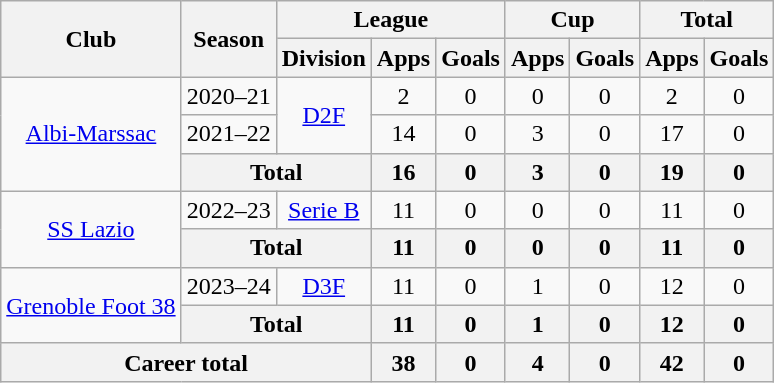<table class="wikitable" style="text-align:center">
<tr>
<th rowspan="2">Club</th>
<th rowspan="2">Season</th>
<th colspan="3">League</th>
<th colspan="2">Cup</th>
<th colspan="2">Total</th>
</tr>
<tr>
<th>Division</th>
<th>Apps</th>
<th>Goals</th>
<th>Apps</th>
<th>Goals</th>
<th>Apps</th>
<th>Goals</th>
</tr>
<tr>
<td rowspan="3"><a href='#'>Albi-Marssac</a></td>
<td>2020–21</td>
<td rowspan=2><a href='#'>D2F</a></td>
<td>2</td>
<td>0</td>
<td>0</td>
<td>0</td>
<td>2</td>
<td>0</td>
</tr>
<tr>
<td>2021–22</td>
<td>14</td>
<td>0</td>
<td>3</td>
<td>0</td>
<td>17</td>
<td>0</td>
</tr>
<tr>
<th colspan="2">Total</th>
<th>16</th>
<th>0</th>
<th>3</th>
<th>0</th>
<th>19</th>
<th>0</th>
</tr>
<tr>
<td rowspan="2"><a href='#'>SS Lazio</a></td>
<td>2022–23</td>
<td><a href='#'>Serie B</a></td>
<td>11</td>
<td>0</td>
<td>0</td>
<td>0</td>
<td>11</td>
<td>0</td>
</tr>
<tr>
<th colspan="2">Total</th>
<th>11</th>
<th>0</th>
<th>0</th>
<th>0</th>
<th>11</th>
<th>0</th>
</tr>
<tr>
<td rowspan="2"><a href='#'>Grenoble Foot 38</a></td>
<td>2023–24</td>
<td><a href='#'>D3F</a></td>
<td>11</td>
<td>0</td>
<td>1</td>
<td>0</td>
<td>12</td>
<td>0</td>
</tr>
<tr>
<th colspan="2">Total</th>
<th>11</th>
<th>0</th>
<th>1</th>
<th>0</th>
<th>12</th>
<th>0</th>
</tr>
<tr>
<th colspan="3">Career total</th>
<th>38</th>
<th>0</th>
<th>4</th>
<th>0</th>
<th>42</th>
<th>0</th>
</tr>
</table>
